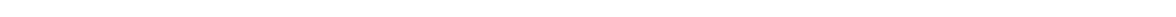<table style="width:88%; text-align:center;">
<tr style="color:white;">
<td style="background:"><strong>8</strong></td>
<td style="background:"><strong>10</strong></td>
<td style="background:"><strong>36</strong></td>
</tr>
<tr>
<td></td>
<td></td>
<td></td>
</tr>
</table>
